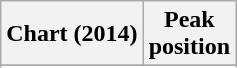<table class="wikitable sortable plainrowheaders" style="text-align:center">
<tr>
<th scope="col">Chart (2014)</th>
<th scope="col">Peak<br>position</th>
</tr>
<tr>
</tr>
<tr>
</tr>
<tr>
</tr>
<tr>
</tr>
<tr>
</tr>
<tr>
</tr>
<tr>
</tr>
</table>
